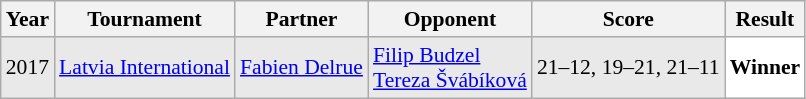<table class="sortable wikitable" style="font-size: 90%;">
<tr>
<th>Year</th>
<th>Tournament</th>
<th>Partner</th>
<th>Opponent</th>
<th>Score</th>
<th>Result</th>
</tr>
<tr style="background:#E9E9E9">
<td align="center">2017</td>
<td align="left"><a href='#'>Latvia International</a></td>
<td align="left"> <a href='#'>Fabien Delrue</a></td>
<td align="left"> <a href='#'>Filip Budzel</a><br> <a href='#'>Tereza Švábíková</a></td>
<td align="left">21–12, 19–21, 21–11</td>
<td style="text-align:left; background:white"> <strong>Winner</strong></td>
</tr>
</table>
